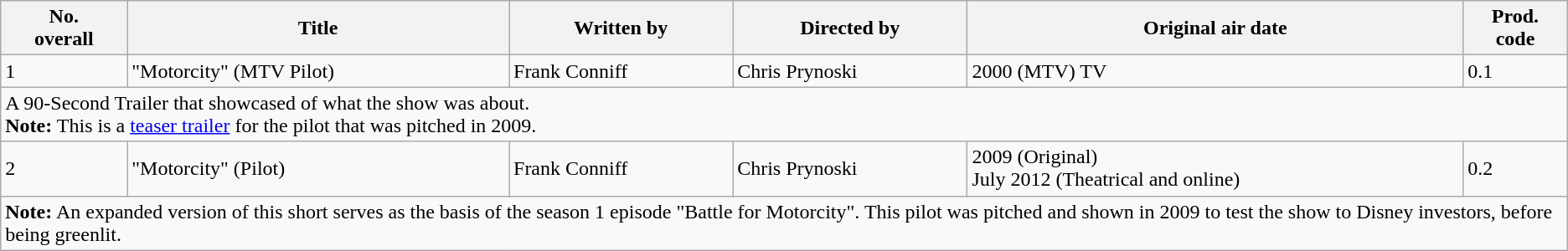<table class="wikitable">
<tr>
<th><abbr>No.</abbr><br>overall</th>
<th>Title</th>
<th>Written by</th>
<th><strong>Directed</strong> by</th>
<th>Original air date</th>
<th><abbr>Prod.</abbr><br>code</th>
</tr>
<tr>
<td>1</td>
<td>"Motorcity" (MTV Pilot)</td>
<td>Frank Conniff</td>
<td>Chris Prynoski</td>
<td>2000 (MTV) TV</td>
<td>0.1</td>
</tr>
<tr>
<td colspan="6">A 90-Second Trailer that showcased of what the show was about.<br><strong>Note:</strong> This is a <a href='#'>teaser trailer</a> for the pilot that was pitched in 2009.</td>
</tr>
<tr>
<td>2</td>
<td>"Motorcity" (Pilot)</td>
<td>Frank Conniff</td>
<td>Chris Prynoski</td>
<td>2009 (Original)<br>July 2012 (Theatrical and online)</td>
<td>0.2</td>
</tr>
<tr>
<td colspan="6"><strong>Note:</strong> An expanded version of this short serves as the basis of the season 1 episode "Battle for Motorcity". This pilot was pitched and shown in 2009 to test the show to Disney investors, before being greenlit.</td>
</tr>
</table>
